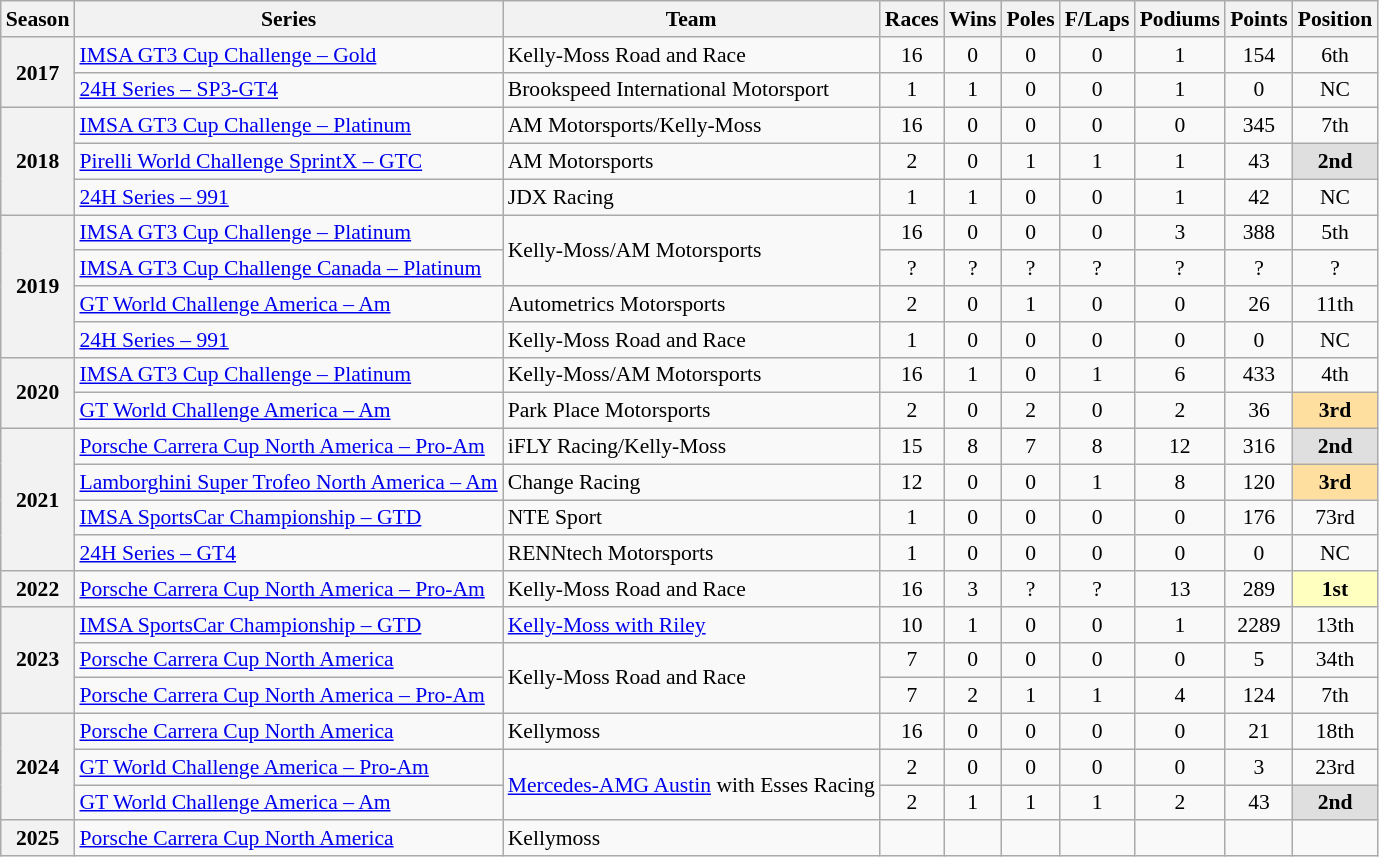<table class="wikitable" style="font-size: 90%; text-align:center">
<tr>
<th>Season</th>
<th>Series</th>
<th>Team</th>
<th>Races</th>
<th>Wins</th>
<th>Poles</th>
<th>F/Laps</th>
<th>Podiums</th>
<th>Points</th>
<th>Position</th>
</tr>
<tr>
<th rowspan=2>2017</th>
<td align=left><a href='#'>IMSA GT3 Cup Challenge – Gold</a></td>
<td align=left>Kelly-Moss Road and Race</td>
<td>16</td>
<td>0</td>
<td>0</td>
<td>0</td>
<td>1</td>
<td>154</td>
<td>6th</td>
</tr>
<tr>
<td align=left><a href='#'>24H Series – SP3-GT4</a></td>
<td align=left>Brookspeed International Motorsport</td>
<td>1</td>
<td>1</td>
<td>0</td>
<td>0</td>
<td>1</td>
<td>0</td>
<td>NC</td>
</tr>
<tr>
<th rowspan=3>2018</th>
<td align=left><a href='#'>IMSA GT3 Cup Challenge – Platinum</a></td>
<td align=left>AM Motorsports/Kelly-Moss</td>
<td>16</td>
<td>0</td>
<td>0</td>
<td>0</td>
<td>0</td>
<td>345</td>
<td>7th</td>
</tr>
<tr>
<td align=left><a href='#'>Pirelli World Challenge SprintX – GTC</a></td>
<td align=left>AM Motorsports</td>
<td>2</td>
<td>0</td>
<td>1</td>
<td>1</td>
<td>1</td>
<td>43</td>
<td style="background:#DFDFDF;"><strong>2nd</strong></td>
</tr>
<tr>
<td align=left><a href='#'>24H Series – 991</a></td>
<td align=left>JDX Racing</td>
<td>1</td>
<td>1</td>
<td>0</td>
<td>0</td>
<td>1</td>
<td>42</td>
<td>NC</td>
</tr>
<tr>
<th rowspan=4>2019</th>
<td align=left><a href='#'>IMSA GT3 Cup Challenge – Platinum</a></td>
<td rowspan=2 align=left>Kelly-Moss/AM Motorsports</td>
<td>16</td>
<td>0</td>
<td>0</td>
<td>0</td>
<td>3</td>
<td>388</td>
<td>5th</td>
</tr>
<tr>
<td align=left><a href='#'>IMSA GT3 Cup Challenge Canada – Platinum</a></td>
<td>?</td>
<td>?</td>
<td>?</td>
<td>?</td>
<td>?</td>
<td>?</td>
<td>?</td>
</tr>
<tr>
<td align=left><a href='#'>GT World Challenge America – Am</a></td>
<td align=left>Autometrics Motorsports</td>
<td>2</td>
<td>0</td>
<td>1</td>
<td>0</td>
<td>0</td>
<td>26</td>
<td>11th</td>
</tr>
<tr>
<td align=left><a href='#'>24H Series – 991</a></td>
<td align=left>Kelly-Moss Road and Race</td>
<td>1</td>
<td>0</td>
<td>0</td>
<td>0</td>
<td>0</td>
<td>0</td>
<td>NC</td>
</tr>
<tr>
<th rowspan=2>2020</th>
<td align=left><a href='#'>IMSA GT3 Cup Challenge – Platinum</a></td>
<td align=left>Kelly-Moss/AM Motorsports</td>
<td>16</td>
<td>1</td>
<td>0</td>
<td>1</td>
<td>6</td>
<td>433</td>
<td>4th</td>
</tr>
<tr>
<td align=left><a href='#'>GT World Challenge America – Am</a></td>
<td align=left>Park Place Motorsports</td>
<td>2</td>
<td>0</td>
<td>2</td>
<td>0</td>
<td>2</td>
<td>36</td>
<td style="background:#FFDF9F;"><strong>3rd</strong></td>
</tr>
<tr>
<th rowspan=4>2021</th>
<td align=left><a href='#'>Porsche Carrera Cup North America – Pro-Am</a></td>
<td align=left>iFLY Racing/Kelly-Moss</td>
<td>15</td>
<td>8</td>
<td>7</td>
<td>8</td>
<td>12</td>
<td>316</td>
<td style="background:#DFDFDF;"><strong>2nd</strong></td>
</tr>
<tr>
<td align=left><a href='#'>Lamborghini Super Trofeo North America – Am</a></td>
<td align=left>Change Racing</td>
<td>12</td>
<td>0</td>
<td>0</td>
<td>1</td>
<td>8</td>
<td>120</td>
<td style="background:#FFDF9F;"><strong>3rd</strong></td>
</tr>
<tr>
<td align=left><a href='#'>IMSA SportsCar Championship – GTD</a></td>
<td align=left>NTE Sport</td>
<td>1</td>
<td>0</td>
<td>0</td>
<td>0</td>
<td>0</td>
<td>176</td>
<td>73rd</td>
</tr>
<tr>
<td align=left><a href='#'>24H Series – GT4</a></td>
<td align=left>RENNtech Motorsports</td>
<td>1</td>
<td>0</td>
<td>0</td>
<td>0</td>
<td>0</td>
<td>0</td>
<td>NC</td>
</tr>
<tr>
<th>2022</th>
<td align=left><a href='#'>Porsche Carrera Cup North America – Pro-Am</a></td>
<td align=left>Kelly-Moss Road and Race</td>
<td>16</td>
<td>3</td>
<td>?</td>
<td>?</td>
<td>13</td>
<td>289</td>
<td style="background:#FFFFBF;"><strong>1st</strong></td>
</tr>
<tr>
<th rowspan="3">2023</th>
<td align=left><a href='#'>IMSA SportsCar Championship – GTD</a></td>
<td align=left><a href='#'>Kelly-Moss with Riley</a></td>
<td>10</td>
<td>1</td>
<td>0</td>
<td>0</td>
<td>1</td>
<td>2289</td>
<td>13th</td>
</tr>
<tr>
<td align=left><a href='#'>Porsche Carrera Cup North America</a></td>
<td rowspan="2" align=left>Kelly-Moss Road and Race</td>
<td>7</td>
<td>0</td>
<td>0</td>
<td>0</td>
<td>0</td>
<td>5</td>
<td>34th</td>
</tr>
<tr>
<td align="left"><a href='#'>Porsche Carrera Cup North America – Pro-Am</a></td>
<td>7</td>
<td>2</td>
<td>1</td>
<td>1</td>
<td>4</td>
<td>124</td>
<td>7th</td>
</tr>
<tr>
<th rowspan="3">2024</th>
<td align=left><a href='#'>Porsche Carrera Cup North America</a></td>
<td align=left>Kellymoss</td>
<td>16</td>
<td>0</td>
<td>0</td>
<td>0</td>
<td>0</td>
<td>21</td>
<td>18th</td>
</tr>
<tr>
<td align=left><a href='#'>GT World Challenge America – Pro-Am</a></td>
<td rowspan="2" align="left"><a href='#'>Mercedes-AMG Austin</a> with Esses Racing</td>
<td>2</td>
<td>0</td>
<td>0</td>
<td>0</td>
<td>0</td>
<td>3</td>
<td>23rd</td>
</tr>
<tr>
<td align=left><a href='#'>GT World Challenge America – Am</a></td>
<td>2</td>
<td>1</td>
<td>1</td>
<td>1</td>
<td>2</td>
<td>43</td>
<td style="background:#DFDFDF;"><strong>2nd</strong></td>
</tr>
<tr>
<th>2025</th>
<td align=left><a href='#'>Porsche Carrera Cup North America</a></td>
<td align=left>Kellymoss</td>
<td></td>
<td></td>
<td></td>
<td></td>
<td></td>
<td></td>
<td></td>
</tr>
</table>
